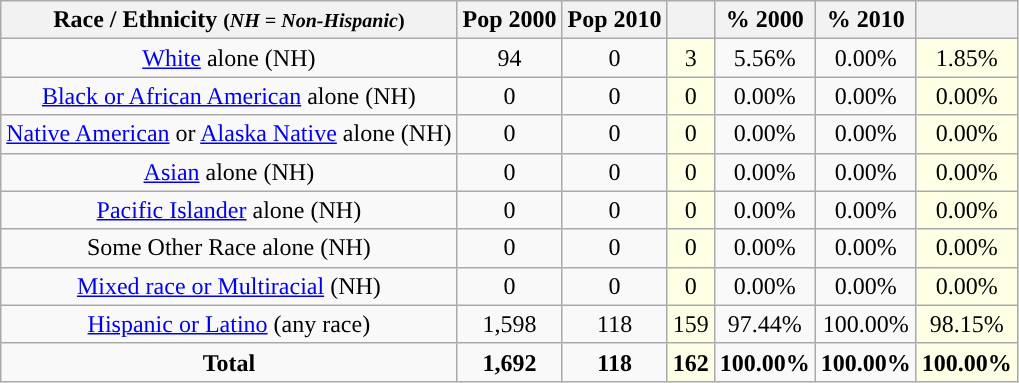<table class="wikitable" style="text-align:center;">
<tr>
<th>Race / Ethnicity <small>(<em>NH = Non-Hispanic</em>)</small></th>
<th>Pop 2000</th>
<th>Pop 2010</th>
<th></th>
<th>% 2000</th>
<th>% 2010</th>
<th></th>
</tr>
<tr>
<td><a href='#'>White</a> alone (NH)</td>
<td>94</td>
<td>0</td>
<td style='background: #ffffe6;'>3</td>
<td>5.56%</td>
<td>0.00%</td>
<td style='background: #ffffe6;'>1.85%</td>
</tr>
<tr>
<td><a href='#'>Black or African American</a> alone (NH)</td>
<td>0</td>
<td>0</td>
<td style='background: #ffffe6;'>0</td>
<td>0.00%</td>
<td>0.00%</td>
<td style='background: #ffffe6;'>0.00%</td>
</tr>
<tr>
<td><a href='#'>Native American</a> or <a href='#'>Alaska Native</a> alone (NH)</td>
<td>0</td>
<td>0</td>
<td style='background: #ffffe6;'>0</td>
<td>0.00%</td>
<td>0.00%</td>
<td style='background: #ffffe6;'>0.00%</td>
</tr>
<tr>
<td><a href='#'>Asian</a> alone (NH)</td>
<td>0</td>
<td>0</td>
<td style='background: #ffffe6;'>0</td>
<td>0.00%</td>
<td>0.00%</td>
<td style='background: #ffffe6;'>0.00%</td>
</tr>
<tr>
<td><a href='#'>Pacific Islander</a> alone (NH)</td>
<td>0</td>
<td>0</td>
<td style='background: #ffffe6;'>0</td>
<td>0.00%</td>
<td>0.00%</td>
<td style='background: #ffffe6;'>0.00%</td>
</tr>
<tr>
<td>Some Other Race alone (NH)</td>
<td>0</td>
<td>0</td>
<td style='background: #ffffe6;'>0</td>
<td>0.00%</td>
<td>0.00%</td>
<td style='background: #ffffe6;'>0.00%</td>
</tr>
<tr>
<td><a href='#'>Mixed race or Multiracial</a> (NH)</td>
<td>0</td>
<td>0</td>
<td style='background: #ffffe6;'>0</td>
<td>0.00%</td>
<td>0.00%</td>
<td style='background: #ffffe6;'>0.00%</td>
</tr>
<tr>
<td><a href='#'>Hispanic or Latino</a> (any race)</td>
<td>1,598</td>
<td>118</td>
<td style='background: #ffffe6;'>159</td>
<td>97.44%</td>
<td>100.00%</td>
<td style='background: #ffffe6;'>98.15%</td>
</tr>
<tr>
<td><strong>Total</strong></td>
<td><strong>1,692</strong></td>
<td><strong>118</strong></td>
<td style='background: #ffffe6;'><strong>162</strong></td>
<td><strong>100.00%</strong></td>
<td><strong>100.00%</strong></td>
<td style='background: #ffffe6;'><strong>100.00%</strong></td>
</tr>
</table>
